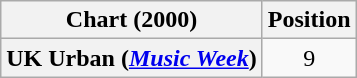<table class="wikitable plainrowheaders" style="text-align:center">
<tr>
<th>Chart (2000)</th>
<th>Position</th>
</tr>
<tr>
<th scope="row">UK Urban (<em><a href='#'>Music Week</a></em>)</th>
<td>9</td>
</tr>
</table>
